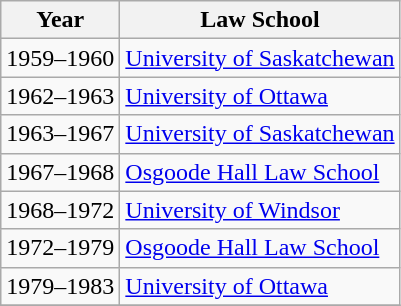<table class="wikitable">
<tr>
<th>Year</th>
<th>Law School</th>
</tr>
<tr>
<td>1959–1960</td>
<td><a href='#'>University of Saskatchewan</a></td>
</tr>
<tr>
<td>1962–1963</td>
<td><a href='#'>University of Ottawa</a></td>
</tr>
<tr>
<td>1963–1967</td>
<td><a href='#'>University of Saskatchewan</a></td>
</tr>
<tr>
<td>1967–1968</td>
<td><a href='#'>Osgoode Hall Law School</a></td>
</tr>
<tr>
<td>1968–1972</td>
<td><a href='#'>University of Windsor</a></td>
</tr>
<tr>
<td>1972–1979</td>
<td><a href='#'>Osgoode Hall Law School</a></td>
</tr>
<tr>
<td>1979–1983</td>
<td><a href='#'>University of Ottawa</a></td>
</tr>
<tr>
</tr>
</table>
